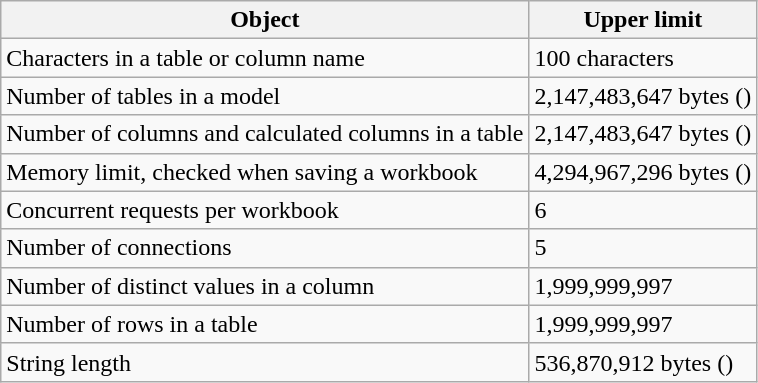<table class="wikitable">
<tr>
<th>Object</th>
<th>Upper limit</th>
</tr>
<tr>
<td>Characters in a table or column name</td>
<td>100 characters</td>
</tr>
<tr>
<td>Number of tables in a model</td>
<td>2,147,483,647 bytes ()</td>
</tr>
<tr>
<td>Number of columns and calculated columns in a table</td>
<td>2,147,483,647 bytes ()</td>
</tr>
<tr>
<td>Memory limit, checked when saving a workbook</td>
<td>4,294,967,296 bytes ()</td>
</tr>
<tr>
<td>Concurrent requests per workbook</td>
<td>6</td>
</tr>
<tr>
<td>Number of connections</td>
<td>5</td>
</tr>
<tr>
<td>Number of distinct values in a column</td>
<td>1,999,999,997</td>
</tr>
<tr>
<td>Number of rows in a table</td>
<td>1,999,999,997</td>
</tr>
<tr>
<td>String length</td>
<td>536,870,912 bytes ()</td>
</tr>
</table>
